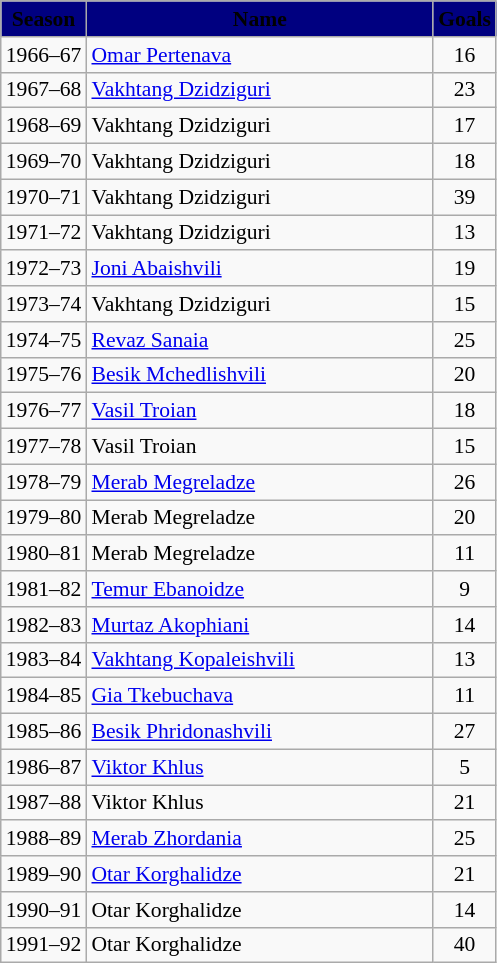<table class="wikitable" style="font-size:90%">
<tr>
<th style="background: #000080;" align=center><span>Season</span></th>
<th style="background: #000080;" width=70%><span>Name</span></th>
<th style="background: #000080;" align=center><span>Goals</span></th>
</tr>
<tr>
<td align=center>1966–67</td>
<td> <a href='#'>Omar Pertenava</a></td>
<td align=center>16</td>
</tr>
<tr>
<td align=center>1967–68</td>
<td> <a href='#'>Vakhtang Dzidziguri</a></td>
<td align=center>23</td>
</tr>
<tr>
<td align=center>1968–69</td>
<td> Vakhtang Dzidziguri</td>
<td align=center>17</td>
</tr>
<tr>
<td align=center>1969–70</td>
<td> Vakhtang Dzidziguri</td>
<td align=center>18</td>
</tr>
<tr>
<td align=center>1970–71</td>
<td> Vakhtang Dzidziguri</td>
<td align=center>39</td>
</tr>
<tr>
<td align=center>1971–72</td>
<td> Vakhtang Dzidziguri</td>
<td align=center>13</td>
</tr>
<tr>
<td align=center>1972–73</td>
<td> <a href='#'>Joni Abaishvili</a></td>
<td align=center>19</td>
</tr>
<tr>
<td align=center>1973–74</td>
<td> Vakhtang Dzidziguri</td>
<td align=center>15</td>
</tr>
<tr>
<td align=center>1974–75</td>
<td> <a href='#'>Revaz Sanaia</a></td>
<td align=center>25</td>
</tr>
<tr>
<td align=center>1975–76</td>
<td> <a href='#'>Besik Mchedlishvili</a></td>
<td align=center>20</td>
</tr>
<tr>
<td align=center>1976–77</td>
<td> <a href='#'>Vasil Troian</a></td>
<td align=center>18</td>
</tr>
<tr>
<td align=center>1977–78</td>
<td> Vasil Troian</td>
<td align=center>15</td>
</tr>
<tr>
<td align=center>1978–79</td>
<td> <a href='#'>Merab Megreladze</a></td>
<td align=center>26</td>
</tr>
<tr>
<td align=center>1979–80</td>
<td> Merab Megreladze</td>
<td align=center>20</td>
</tr>
<tr>
<td align=center>1980–81</td>
<td> Merab Megreladze</td>
<td align=center>11</td>
</tr>
<tr>
<td align=center>1981–82</td>
<td> <a href='#'>Temur Ebanoidze</a></td>
<td align=center>9</td>
</tr>
<tr>
<td align=center>1982–83</td>
<td> <a href='#'>Murtaz Akophiani</a></td>
<td align=center>14</td>
</tr>
<tr>
<td align=center>1983–84</td>
<td> <a href='#'>Vakhtang Kopaleishvili</a></td>
<td align=center>13</td>
</tr>
<tr>
<td align=center>1984–85</td>
<td> <a href='#'>Gia Tkebuchava</a></td>
<td align=center>11</td>
</tr>
<tr>
<td align=center>1985–86</td>
<td> <a href='#'>Besik Phridonashvili</a></td>
<td align=center>27</td>
</tr>
<tr>
<td align=center>1986–87</td>
<td> <a href='#'>Viktor Khlus</a></td>
<td align=center>5</td>
</tr>
<tr>
<td align=center>1987–88</td>
<td> Viktor Khlus</td>
<td align=center>21</td>
</tr>
<tr>
<td align=center>1988–89</td>
<td> <a href='#'>Merab Zhordania</a></td>
<td align=center>25</td>
</tr>
<tr>
<td align=center>1989–90</td>
<td> <a href='#'>Otar Korghalidze</a></td>
<td align=center>21</td>
</tr>
<tr>
<td align=center>1990–91</td>
<td> Otar Korghalidze</td>
<td align=center>14</td>
</tr>
<tr>
<td align=center>1991–92</td>
<td> Otar Korghalidze</td>
<td align=center>40</td>
</tr>
</table>
